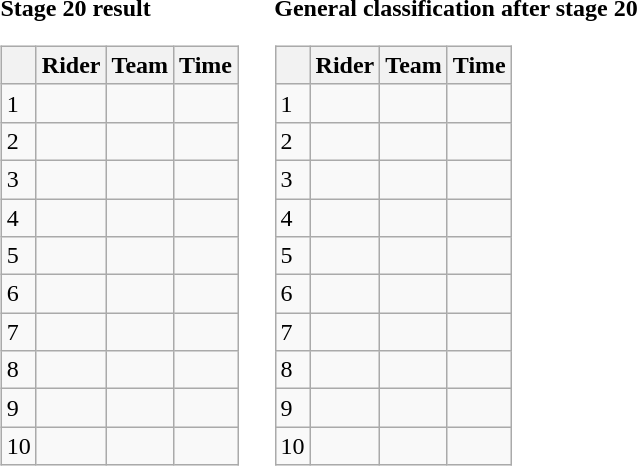<table>
<tr>
<td><strong>Stage 20 result</strong><br><table class="wikitable">
<tr>
<th></th>
<th>Rider</th>
<th>Team</th>
<th>Time</th>
</tr>
<tr>
<td>1</td>
<td></td>
<td></td>
<td align=right></td>
</tr>
<tr>
<td>2</td>
<td></td>
<td></td>
<td align=right></td>
</tr>
<tr>
<td>3</td>
<td></td>
<td></td>
<td align=right></td>
</tr>
<tr>
<td>4</td>
<td></td>
<td></td>
<td align=right></td>
</tr>
<tr>
<td>5</td>
<td></td>
<td></td>
<td align=right></td>
</tr>
<tr>
<td>6</td>
<td></td>
<td></td>
<td align=right></td>
</tr>
<tr>
<td>7</td>
<td></td>
<td></td>
<td align=right></td>
</tr>
<tr>
<td>8</td>
<td></td>
<td></td>
<td align=right></td>
</tr>
<tr>
<td>9</td>
<td></td>
<td></td>
<td align=right></td>
</tr>
<tr>
<td>10</td>
<td> </td>
<td></td>
<td align=right></td>
</tr>
</table>
</td>
<td></td>
<td><strong>General classification after stage 20</strong><br><table class="wikitable">
<tr>
<th></th>
<th>Rider</th>
<th>Team</th>
<th>Time</th>
</tr>
<tr>
<td>1</td>
<td> </td>
<td></td>
<td align=right></td>
</tr>
<tr>
<td>2</td>
<td></td>
<td></td>
<td align=right></td>
</tr>
<tr>
<td>3</td>
<td></td>
<td></td>
<td align=right></td>
</tr>
<tr>
<td>4</td>
<td></td>
<td></td>
<td align=right></td>
</tr>
<tr>
<td>5</td>
<td></td>
<td></td>
<td align=right></td>
</tr>
<tr>
<td>6</td>
<td></td>
<td></td>
<td align=right></td>
</tr>
<tr>
<td>7</td>
<td></td>
<td></td>
<td align=right></td>
</tr>
<tr>
<td>8</td>
<td></td>
<td></td>
<td align=right></td>
</tr>
<tr>
<td>9</td>
<td></td>
<td></td>
<td align=right></td>
</tr>
<tr>
<td>10</td>
<td></td>
<td></td>
<td align=right></td>
</tr>
</table>
</td>
</tr>
</table>
